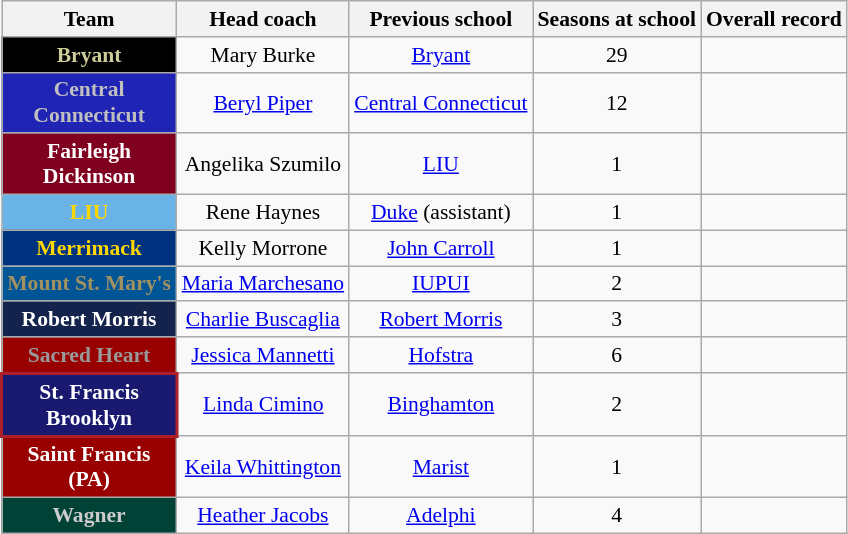<table class="wikitable sortable" style="text-align: center;font-size:90%;">
<tr>
<th width="110">Team</th>
<th>Head coach</th>
<th>Previous school</th>
<th>Seasons at school</th>
<th>Overall record</th>
</tr>
<tr>
<th style="background:#000000; color:#CCCC99;">Bryant</th>
<td>Mary Burke</td>
<td><a href='#'>Bryant</a></td>
<td>29</td>
<td></td>
</tr>
<tr>
<th style="background:#1F24B4; color:#C0C0C0;">Central Connecticut</th>
<td><a href='#'>Beryl Piper</a></td>
<td><a href='#'>Central Connecticut</a></td>
<td>12</td>
<td></td>
</tr>
<tr>
<th style="background:#800020; color:#FFFFFF;">Fairleigh Dickinson</th>
<td>Angelika Szumilo</td>
<td><a href='#'>LIU</a></td>
<td>1</td>
<td></td>
</tr>
<tr>
<th style="background:#69B3E7; color:#FFD700;">LIU</th>
<td>Rene Haynes</td>
<td><a href='#'>Duke</a> (assistant)</td>
<td>1</td>
<td></td>
</tr>
<tr>
<th style="background:#00337F; color:#FFD700;">Merrimack</th>
<td>Kelly Morrone</td>
<td><a href='#'>John Carroll</a></td>
<td>1</td>
<td></td>
</tr>
<tr>
<th style="background:#005596; color:#A29161;">Mount St. Mary's</th>
<td><a href='#'>Maria Marchesano</a></td>
<td><a href='#'>IUPUI</a></td>
<td>2</td>
<td></td>
</tr>
<tr>
<th style="background:#14234B; color:#FFFFFF;">Robert Morris</th>
<td><a href='#'>Charlie Buscaglia</a></td>
<td><a href='#'>Robert Morris</a></td>
<td>3</td>
<td></td>
</tr>
<tr>
<th style="background:#990000; color:#999999;">Sacred Heart</th>
<td><a href='#'>Jessica Mannetti</a></td>
<td><a href='#'>Hofstra</a></td>
<td>6</td>
<td></td>
</tr>
<tr>
<th style="background:#191970; border: 2px solid #AE2029;;color:#FFFFFF;">St. Francis Brooklyn</th>
<td><a href='#'>Linda Cimino</a></td>
<td><a href='#'>Binghamton</a></td>
<td>2</td>
<td></td>
</tr>
<tr>
<th style="background:#990000; color:#FFFFFF;">Saint Francis (PA)</th>
<td><a href='#'>Keila Whittington</a></td>
<td><a href='#'>Marist</a></td>
<td>1</td>
<td></td>
</tr>
<tr>
<th style="background:#004236; color:#CCCCCC;">Wagner</th>
<td><a href='#'>Heather Jacobs</a></td>
<td><a href='#'>Adelphi</a></td>
<td>4</td>
<td></td>
</tr>
</table>
